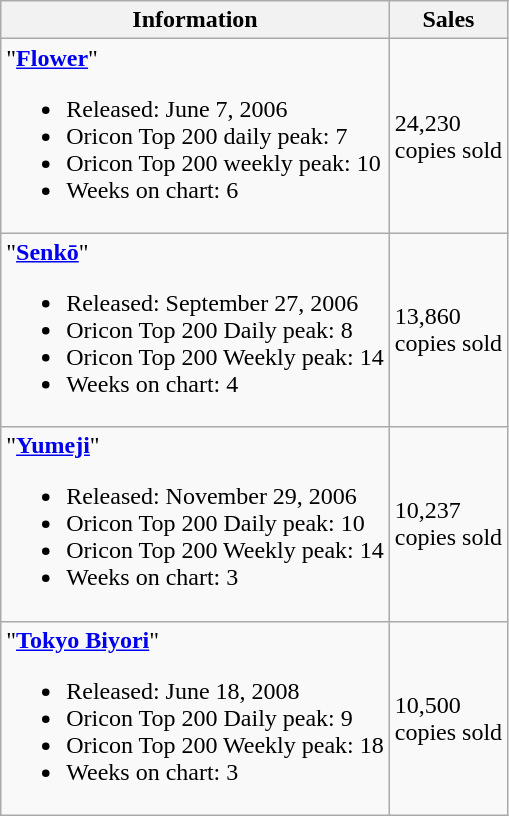<table class="wikitable">
<tr>
<th>Information</th>
<th>Sales</th>
</tr>
<tr>
<td>"<strong><a href='#'>Flower</a></strong>"<br><ul><li>Released: June 7, 2006</li><li>Oricon Top 200 daily peak: 7</li><li>Oricon Top 200 weekly peak: 10</li><li>Weeks on chart: 6</li></ul></td>
<td>24,230<br>copies sold</td>
</tr>
<tr>
<td>"<strong><a href='#'>Senkō</a></strong>"<br><ul><li>Released: September 27, 2006</li><li>Oricon Top 200 Daily peak: 8</li><li>Oricon Top 200 Weekly peak: 14</li><li>Weeks on chart: 4</li></ul></td>
<td>13,860<br>copies sold</td>
</tr>
<tr>
<td>"<strong><a href='#'>Yumeji</a></strong>"<br><ul><li>Released: November 29, 2006</li><li>Oricon Top 200 Daily peak: 10</li><li>Oricon Top 200 Weekly peak: 14</li><li>Weeks on chart: 3</li></ul></td>
<td>10,237<br>copies sold</td>
</tr>
<tr>
<td>"<strong><a href='#'>Tokyo Biyori</a></strong>"<br><ul><li>Released: June 18, 2008</li><li>Oricon Top 200 Daily peak: 9</li><li>Oricon Top 200 Weekly peak: 18</li><li>Weeks on chart: 3</li></ul></td>
<td>10,500<br>copies sold</td>
</tr>
</table>
